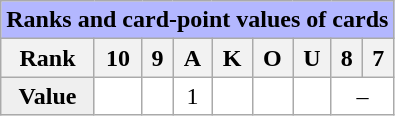<table class="wikitable" align="float left"  style="background-color:white">
<tr style="background-color:#B3B7FF">
<td colspan="9"><strong>Ranks and card-point values of cards</strong></td>
</tr>
<tr>
<th>Rank</th>
<th>10</th>
<th>9</th>
<th>A</th>
<th>K</th>
<th>O</th>
<th>U</th>
<th>8</th>
<th>7</th>
</tr>
<tr align="center">
<td style="background:#efefef;"><strong>Value</strong></td>
<td></td>
<td></td>
<td>1</td>
<td></td>
<td></td>
<td></td>
<td colspan=2>–</td>
</tr>
</table>
